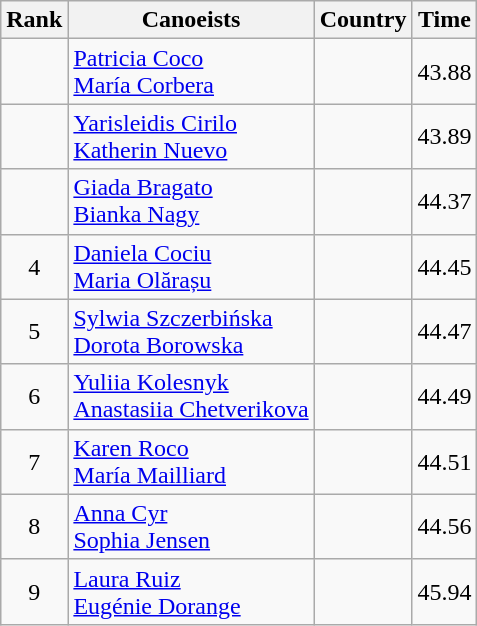<table class="wikitable" style="text-align:center">
<tr>
<th>Rank</th>
<th>Canoeists</th>
<th>Country</th>
<th>Time</th>
</tr>
<tr>
<td></td>
<td align="left"><a href='#'>Patricia Coco</a><br><a href='#'>María Corbera</a></td>
<td align="left"></td>
<td>43.88</td>
</tr>
<tr>
<td></td>
<td align="left"><a href='#'>Yarisleidis Cirilo</a><br><a href='#'>Katherin Nuevo</a></td>
<td align="left"></td>
<td>43.89</td>
</tr>
<tr>
<td></td>
<td align="left"><a href='#'>Giada Bragato</a><br><a href='#'>Bianka Nagy</a></td>
<td align="left"></td>
<td>44.37</td>
</tr>
<tr>
<td>4</td>
<td align="left"><a href='#'>Daniela Cociu</a><br><a href='#'>Maria Olărașu</a></td>
<td align="left"></td>
<td>44.45</td>
</tr>
<tr>
<td>5</td>
<td align="left"><a href='#'>Sylwia Szczerbińska</a><br><a href='#'>Dorota Borowska</a></td>
<td align="left"></td>
<td>44.47</td>
</tr>
<tr>
<td>6</td>
<td align="left"><a href='#'>Yuliia Kolesnyk</a><br><a href='#'>Anastasiia Chetverikova</a></td>
<td align="left"></td>
<td>44.49</td>
</tr>
<tr>
<td>7</td>
<td align="left"><a href='#'>Karen Roco</a><br><a href='#'>María Mailliard</a></td>
<td align="left"></td>
<td>44.51</td>
</tr>
<tr>
<td>8</td>
<td align="left"><a href='#'>Anna Cyr</a><br><a href='#'>Sophia Jensen</a></td>
<td align="left"></td>
<td>44.56</td>
</tr>
<tr>
<td>9</td>
<td align="left"><a href='#'>Laura Ruiz</a><br><a href='#'>Eugénie Dorange</a></td>
<td align="left"></td>
<td>45.94</td>
</tr>
</table>
